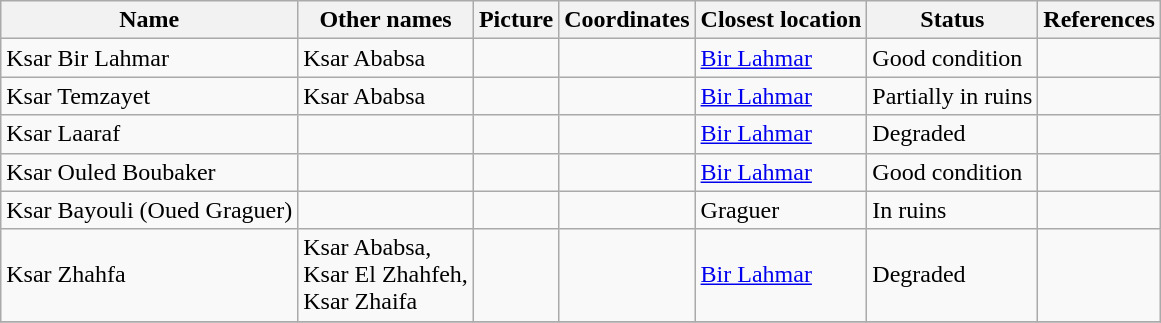<table class="wikitable sortable">
<tr>
<th>Name</th>
<th>Other names</th>
<th>Picture</th>
<th>Coordinates</th>
<th>Closest location</th>
<th>Status</th>
<th>References</th>
</tr>
<tr>
<td>Ksar Bir Lahmar</td>
<td>Ksar Ababsa</td>
<td align=center></td>
<td></td>
<td><a href='#'>Bir Lahmar</a></td>
<td>Good condition</td>
<td></td>
</tr>
<tr>
<td>Ksar Temzayet</td>
<td>Ksar Ababsa</td>
<td align=center></td>
<td></td>
<td><a href='#'>Bir Lahmar</a></td>
<td>Partially in ruins</td>
<td></td>
</tr>
<tr>
<td>Ksar Laaraf</td>
<td></td>
<td align=center></td>
<td></td>
<td><a href='#'>Bir Lahmar</a></td>
<td>Degraded</td>
<td></td>
</tr>
<tr>
<td>Ksar Ouled Boubaker</td>
<td></td>
<td align=center></td>
<td></td>
<td><a href='#'>Bir Lahmar</a></td>
<td>Good condition</td>
<td></td>
</tr>
<tr>
<td>Ksar Bayouli (Oued Graguer)</td>
<td></td>
<td align=center></td>
<td></td>
<td>Graguer</td>
<td>In ruins</td>
<td></td>
</tr>
<tr>
<td>Ksar Zhahfa</td>
<td>Ksar Ababsa,<br>Ksar El Zhahfeh,<br>Ksar Zhaifa</td>
<td align=center></td>
<td></td>
<td><a href='#'>Bir Lahmar</a></td>
<td>Degraded</td>
<td></td>
</tr>
<tr>
</tr>
</table>
